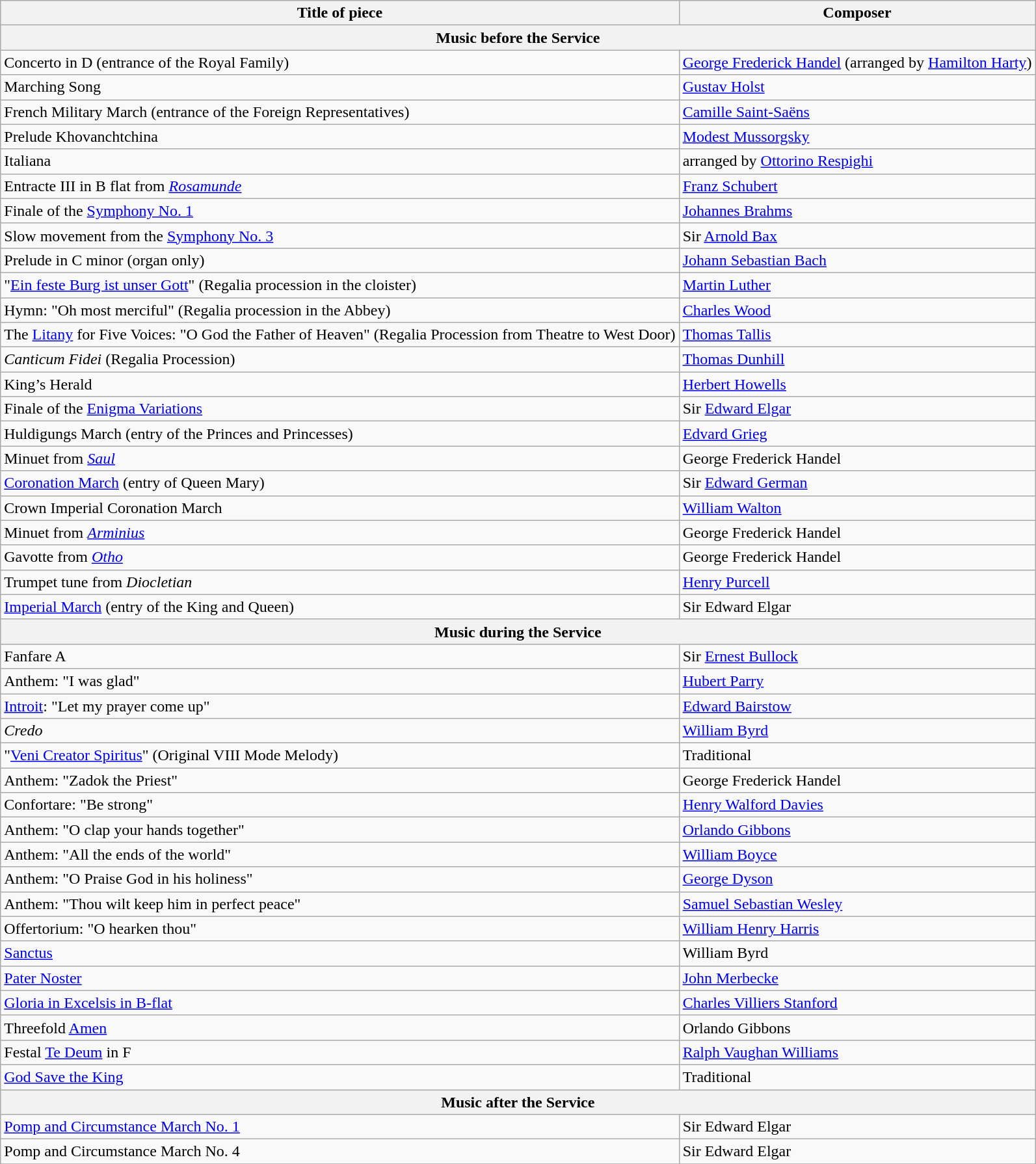<table role="presentation" class="wikitable mw-collapsible mw-collapsed">
<tr>
<th>Title of piece</th>
<th>Composer</th>
</tr>
<tr>
<th colspan=3>Music before the Service</th>
</tr>
<tr>
<td>Concerto in D (entrance of the Royal Family)</td>
<td><a href='#'>George Frederick Handel</a> (arranged by <a href='#'>Hamilton Harty</a>)</td>
</tr>
<tr>
<td>Marching Song</td>
<td><a href='#'>Gustav Holst</a></td>
</tr>
<tr>
<td>French Military March (entrance of the Foreign Representatives)</td>
<td><a href='#'>Camille Saint-Saëns</a></td>
</tr>
<tr>
<td>Prelude Khovanchtchina</td>
<td><a href='#'>Modest Mussorgsky</a></td>
</tr>
<tr>
<td>Italiana</td>
<td>arranged by <a href='#'>Ottorino Respighi</a></td>
</tr>
<tr>
<td>Entracte III in B flat from <em><a href='#'>Rosamunde</a></em></td>
<td><a href='#'>Franz Schubert</a></td>
</tr>
<tr>
<td>Finale of the <a href='#'>Symphony No. 1</a></td>
<td><a href='#'>Johannes Brahms</a></td>
</tr>
<tr>
<td>Slow movement from the <a href='#'>Symphony No. 3</a></td>
<td>Sir <a href='#'>Arnold Bax</a></td>
</tr>
<tr>
<td>Prelude in C minor (organ only)</td>
<td><a href='#'>Johann Sebastian Bach</a></td>
</tr>
<tr>
<td>"<a href='#'>Ein feste Burg ist unser Gott</a>" (Regalia procession in the cloister)</td>
<td><a href='#'>Martin Luther</a></td>
</tr>
<tr>
<td>Hymn: "Oh most merciful" (Regalia procession in the Abbey)</td>
<td><a href='#'>Charles Wood</a></td>
</tr>
<tr>
<td>The <a href='#'>Litany</a> for Five Voices: "O God the Father of Heaven" (Regalia Procession from Theatre to West Door)</td>
<td><a href='#'>Thomas Tallis</a></td>
</tr>
<tr>
<td><em>Canticum Fidei</em> (Regalia Procession)</td>
<td><a href='#'>Thomas Dunhill</a></td>
</tr>
<tr>
<td>King’s Herald</td>
<td><a href='#'>Herbert Howells</a></td>
</tr>
<tr>
<td>Finale of the <a href='#'>Enigma Variations</a></td>
<td>Sir <a href='#'>Edward Elgar</a></td>
</tr>
<tr>
<td>Huldigungs March (entry of the Princes and Princesses)</td>
<td><a href='#'>Edvard Grieg</a></td>
</tr>
<tr>
<td>Minuet from <em><a href='#'>Saul</a></em></td>
<td>George Frederick Handel</td>
</tr>
<tr>
<td><a href='#'>Coronation March</a> (entry of Queen Mary)</td>
<td>Sir <a href='#'>Edward German</a></td>
</tr>
<tr>
<td>Crown Imperial Coronation March</td>
<td><a href='#'>William Walton</a></td>
</tr>
<tr>
<td>Minuet from <em><a href='#'>Arminius</a></em></td>
<td>George Frederick Handel</td>
</tr>
<tr>
<td>Gavotte from <em><a href='#'>Otho</a></em></td>
<td>George Frederick Handel</td>
</tr>
<tr>
<td>Trumpet tune from <em>Diocletian</em></td>
<td><a href='#'>Henry Purcell</a></td>
</tr>
<tr>
<td><a href='#'>Imperial March</a> (entry of the King and Queen)</td>
<td>Sir Edward Elgar</td>
</tr>
<tr>
<th colspan=3>Music during the Service</th>
</tr>
<tr>
<td>Fanfare A</td>
<td>Sir <a href='#'>Ernest Bullock</a></td>
</tr>
<tr>
<td>Anthem: "I was glad"</td>
<td><a href='#'>Hubert Parry</a></td>
</tr>
<tr>
<td><a href='#'>Introit</a>: "Let my prayer come up"</td>
<td><a href='#'>Edward Bairstow</a></td>
</tr>
<tr>
<td><em>Credo</em></td>
<td><a href='#'>William Byrd</a></td>
</tr>
<tr>
<td>"<a href='#'>Veni Creator Spiritus</a>" (Original VIII Mode Melody)</td>
<td>Traditional</td>
</tr>
<tr>
<td>Anthem: "Zadok the Priest"</td>
<td>George Frederick Handel</td>
</tr>
<tr>
<td>Confortare: "Be strong"</td>
<td><a href='#'>Henry Walford Davies</a></td>
</tr>
<tr>
<td>Anthem: "O clap your hands together"</td>
<td><a href='#'>Orlando Gibbons</a></td>
</tr>
<tr>
<td>Anthem: "All the ends of the world"</td>
<td><a href='#'>William Boyce</a></td>
</tr>
<tr>
<td>Anthem: "O Praise God in his holiness"</td>
<td><a href='#'>George Dyson</a></td>
</tr>
<tr>
<td>Anthem: "Thou wilt keep him in perfect peace"</td>
<td><a href='#'>Samuel Sebastian Wesley</a></td>
</tr>
<tr>
<td>Offertorium: "O hearken thou"</td>
<td><a href='#'>William Henry Harris</a></td>
</tr>
<tr>
<td><a href='#'>Sanctus</a></td>
<td>William Byrd</td>
</tr>
<tr>
<td><a href='#'>Pater Noster</a></td>
<td><a href='#'>John Merbecke</a></td>
</tr>
<tr>
<td><a href='#'>Gloria in Excelsis in B-flat</a></td>
<td><a href='#'>Charles Villiers Stanford</a></td>
</tr>
<tr>
<td>Threefold <a href='#'>Amen</a></td>
<td>Orlando Gibbons</td>
</tr>
<tr>
<td>Festal <a href='#'>Te Deum</a> in F</td>
<td><a href='#'>Ralph Vaughan Williams</a></td>
</tr>
<tr>
<td><a href='#'>God Save the King</a></td>
<td>Traditional</td>
</tr>
<tr>
<th colspan=3>Music after the Service</th>
</tr>
<tr>
<td><a href='#'>Pomp and Circumstance March No. 1</a></td>
<td>Sir Edward Elgar</td>
</tr>
<tr>
<td>Pomp and Circumstance March No. 4</td>
<td>Sir Edward Elgar</td>
</tr>
<tr>
</tr>
</table>
